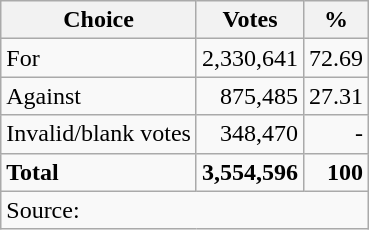<table class=wikitable style=text-align:right>
<tr>
<th>Choice</th>
<th>Votes</th>
<th>%</th>
</tr>
<tr>
<td align=left>For</td>
<td>2,330,641</td>
<td>72.69</td>
</tr>
<tr>
<td align=left>Against</td>
<td>875,485</td>
<td>27.31</td>
</tr>
<tr>
<td align=left>Invalid/blank votes</td>
<td>348,470</td>
<td>-</td>
</tr>
<tr>
<td align=left><strong>Total</strong></td>
<td><strong>3,554,596</strong></td>
<td><strong>100</strong></td>
</tr>
<tr>
<td align=left colspan=3>Source: </td>
</tr>
</table>
